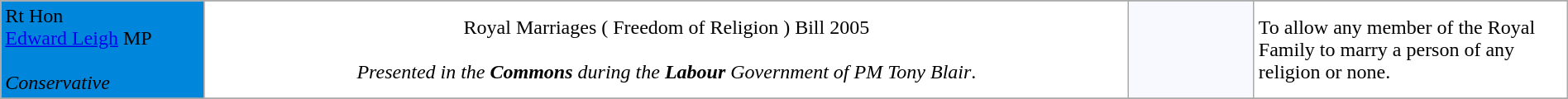<table class="wikitable" width="100%">
<tr bgcolor="#F8F8FF">
</tr>
<tr align="center" bgcolor="#F8F8FF">
<td style="width: 13%;" align="left" bgcolor="#0087DC">Rt Hon<br><a href='#'>Edward Leigh</a> MP<br><br><em>Conservative</em></td>
<td style="width: 59%;" bgcolor="#FFFFFF" align="center">Royal Marriages ( Freedom of Religion ) Bill 2005<br><br><em>Presented in the <strong>Commons</strong> during the <strong>Labour</strong> Government of PM Tony Blair</em>.</td>
<td style="width: 8%;"></td>
<td align="left" bgcolor="#FFFFFF">To allow any member of the Royal Family to marry a person of any religion or none.</td>
</tr>
<tr>
</tr>
</table>
